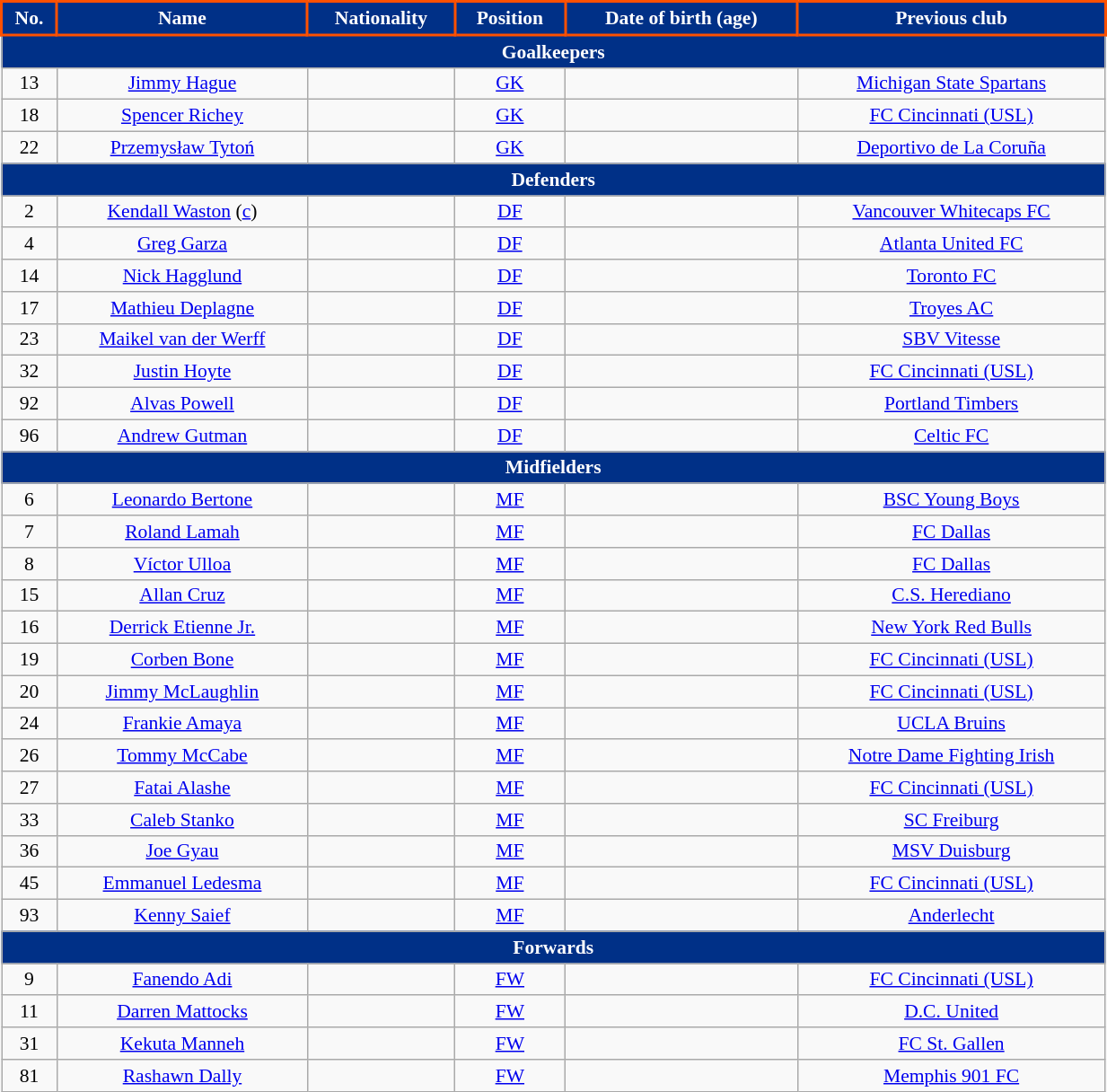<table class="wikitable sortable" style="text-align:center; font-size:90%; width:65%;">
<tr>
<th style="background:#003087; color:#FFFFFF; border:2px solid #FE5000;" scope="col">No.</th>
<th style="background:#003087; color:#FFFFFF; border:2px solid #FE5000;" scope="col">Name</th>
<th style="background:#003087; color:#FFFFFF; border:2px solid #FE5000;" scope="col">Nationality</th>
<th style="background:#003087; color:#FFFFFF; border:2px solid #FE5000;" scope="col">Position</th>
<th style="background:#003087; color:#FFFFFF; border:2px solid #FE5000;" scope="col">Date of birth (age)</th>
<th style="background:#003087; color:#FFFFFF; border:2px solid #FE5000;" scope="col">Previous club</th>
</tr>
<tr>
<th colspan=9 style="background:#003087; color:#FFFFFF; text-align:center;">Goalkeepers</th>
</tr>
<tr>
<td>13</td>
<td><a href='#'>Jimmy Hague</a></td>
<td></td>
<td><a href='#'>GK</a></td>
<td></td>
<td> <a href='#'>Michigan State Spartans</a></td>
</tr>
<tr>
<td>18</td>
<td><a href='#'>Spencer Richey</a></td>
<td></td>
<td><a href='#'>GK</a></td>
<td></td>
<td> <a href='#'>FC Cincinnati (USL)</a></td>
</tr>
<tr>
<td>22</td>
<td><a href='#'>Przemysław Tytoń</a></td>
<td></td>
<td><a href='#'>GK</a></td>
<td></td>
<td> <a href='#'>Deportivo de La Coruña</a></td>
</tr>
<tr>
<th colspan=9 style="background:#003087; color:#FFFFFF; text-align:center;">Defenders</th>
</tr>
<tr>
<td>2</td>
<td><a href='#'>Kendall Waston</a> (<a href='#'>c</a>)</td>
<td></td>
<td><a href='#'>DF</a></td>
<td></td>
<td> <a href='#'>Vancouver Whitecaps FC</a></td>
</tr>
<tr>
<td>4</td>
<td><a href='#'>Greg Garza</a></td>
<td></td>
<td><a href='#'>DF</a></td>
<td></td>
<td> <a href='#'>Atlanta United FC</a></td>
</tr>
<tr>
<td>14</td>
<td><a href='#'>Nick Hagglund</a></td>
<td></td>
<td><a href='#'>DF</a></td>
<td></td>
<td> <a href='#'>Toronto FC</a></td>
</tr>
<tr>
<td>17</td>
<td><a href='#'>Mathieu Deplagne</a></td>
<td></td>
<td><a href='#'>DF</a></td>
<td></td>
<td> <a href='#'>Troyes AC</a></td>
</tr>
<tr>
<td>23</td>
<td><a href='#'>Maikel van der Werff</a></td>
<td></td>
<td><a href='#'>DF</a></td>
<td></td>
<td> <a href='#'>SBV Vitesse</a></td>
</tr>
<tr>
<td>32</td>
<td><a href='#'>Justin Hoyte</a></td>
<td></td>
<td><a href='#'>DF</a></td>
<td></td>
<td> <a href='#'>FC Cincinnati (USL)</a></td>
</tr>
<tr>
<td>92</td>
<td><a href='#'>Alvas Powell</a></td>
<td></td>
<td><a href='#'>DF</a></td>
<td></td>
<td> <a href='#'>Portland Timbers</a></td>
</tr>
<tr>
<td>96</td>
<td><a href='#'>Andrew Gutman</a></td>
<td></td>
<td><a href='#'>DF</a></td>
<td></td>
<td> <a href='#'>Celtic FC</a></td>
</tr>
<tr>
<th colspan=9 style="background:#003087; color:#FFFFFF; text-align:center;">Midfielders</th>
</tr>
<tr>
<td>6</td>
<td><a href='#'>Leonardo Bertone</a></td>
<td></td>
<td><a href='#'>MF</a></td>
<td></td>
<td> <a href='#'>BSC Young Boys</a></td>
</tr>
<tr>
<td>7</td>
<td><a href='#'>Roland Lamah</a></td>
<td></td>
<td><a href='#'>MF</a></td>
<td></td>
<td> <a href='#'>FC Dallas</a></td>
</tr>
<tr>
<td>8</td>
<td><a href='#'>Víctor Ulloa</a></td>
<td></td>
<td><a href='#'>MF</a></td>
<td></td>
<td> <a href='#'>FC Dallas</a></td>
</tr>
<tr>
<td>15</td>
<td><a href='#'>Allan Cruz</a></td>
<td></td>
<td><a href='#'>MF</a></td>
<td></td>
<td> <a href='#'>C.S. Herediano</a></td>
</tr>
<tr>
<td>16</td>
<td><a href='#'>Derrick Etienne Jr.</a></td>
<td></td>
<td><a href='#'>MF</a></td>
<td></td>
<td> <a href='#'>New York Red Bulls</a></td>
</tr>
<tr>
<td>19</td>
<td><a href='#'>Corben Bone</a></td>
<td></td>
<td><a href='#'>MF</a></td>
<td></td>
<td> <a href='#'>FC Cincinnati (USL)</a></td>
</tr>
<tr>
<td>20</td>
<td><a href='#'>Jimmy McLaughlin</a></td>
<td></td>
<td><a href='#'>MF</a></td>
<td></td>
<td> <a href='#'>FC Cincinnati (USL)</a></td>
</tr>
<tr>
<td>24</td>
<td><a href='#'>Frankie Amaya</a></td>
<td></td>
<td><a href='#'>MF</a></td>
<td></td>
<td> <a href='#'>UCLA Bruins</a></td>
</tr>
<tr>
<td>26</td>
<td><a href='#'>Tommy McCabe</a></td>
<td></td>
<td><a href='#'>MF</a></td>
<td></td>
<td> <a href='#'>Notre Dame Fighting Irish</a></td>
</tr>
<tr>
<td>27</td>
<td><a href='#'>Fatai Alashe</a></td>
<td></td>
<td><a href='#'>MF</a></td>
<td></td>
<td> <a href='#'>FC Cincinnati (USL)</a></td>
</tr>
<tr>
<td>33</td>
<td><a href='#'>Caleb Stanko</a></td>
<td></td>
<td><a href='#'>MF</a></td>
<td></td>
<td> <a href='#'>SC Freiburg</a></td>
</tr>
<tr>
<td>36</td>
<td><a href='#'>Joe Gyau</a></td>
<td></td>
<td><a href='#'>MF</a></td>
<td></td>
<td> <a href='#'>MSV Duisburg</a></td>
</tr>
<tr>
<td>45</td>
<td><a href='#'>Emmanuel Ledesma</a></td>
<td></td>
<td><a href='#'>MF</a></td>
<td></td>
<td> <a href='#'>FC Cincinnati (USL)</a></td>
</tr>
<tr>
<td>93</td>
<td><a href='#'>Kenny Saief</a></td>
<td></td>
<td><a href='#'>MF</a></td>
<td></td>
<td> <a href='#'>Anderlecht</a></td>
</tr>
<tr>
<th colspan=9 style="background:#003087; color:#FFFFFF; text-align:center;">Forwards</th>
</tr>
<tr>
<td>9</td>
<td><a href='#'>Fanendo Adi</a></td>
<td></td>
<td><a href='#'>FW</a></td>
<td></td>
<td> <a href='#'>FC Cincinnati (USL)</a></td>
</tr>
<tr>
<td>11</td>
<td><a href='#'>Darren Mattocks</a></td>
<td></td>
<td><a href='#'>FW</a></td>
<td></td>
<td> <a href='#'>D.C. United</a></td>
</tr>
<tr>
<td>31</td>
<td><a href='#'>Kekuta Manneh</a></td>
<td></td>
<td><a href='#'>FW</a></td>
<td></td>
<td> <a href='#'>FC St. Gallen</a></td>
</tr>
<tr>
<td>81</td>
<td><a href='#'>Rashawn Dally</a></td>
<td></td>
<td><a href='#'>FW</a></td>
<td></td>
<td> <a href='#'>Memphis 901 FC</a></td>
</tr>
</table>
